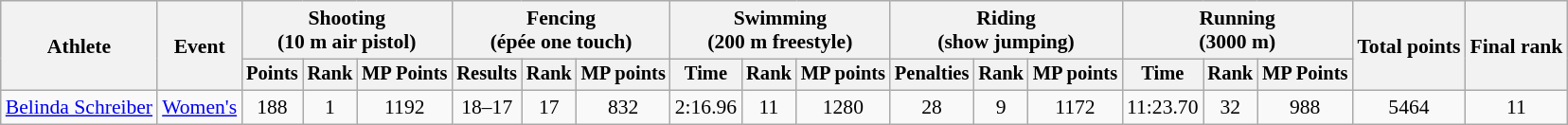<table class="wikitable" style="font-size:90%">
<tr>
<th rowspan="2">Athlete</th>
<th rowspan="2">Event</th>
<th colspan=3>Shooting<br><span>(10 m air pistol)</span></th>
<th colspan=3>Fencing<br><span>(épée one touch)</span></th>
<th colspan=3>Swimming<br><span>(200 m freestyle)</span></th>
<th colspan=3>Riding<br><span>(show jumping)</span></th>
<th colspan=3>Running<br><span>(3000 m)</span></th>
<th rowspan=2>Total points</th>
<th rowspan=2>Final rank</th>
</tr>
<tr style="font-size:95%">
<th>Points</th>
<th>Rank</th>
<th>MP Points</th>
<th>Results</th>
<th>Rank</th>
<th>MP points</th>
<th>Time</th>
<th>Rank</th>
<th>MP points</th>
<th>Penalties</th>
<th>Rank</th>
<th>MP points</th>
<th>Time</th>
<th>Rank</th>
<th>MP Points</th>
</tr>
<tr align=center>
<td align=left><a href='#'>Belinda Schreiber</a></td>
<td align=left><a href='#'>Women's</a></td>
<td>188</td>
<td>1</td>
<td>1192</td>
<td>18–17</td>
<td>17</td>
<td>832</td>
<td>2:16.96</td>
<td>11</td>
<td>1280</td>
<td>28</td>
<td>9</td>
<td>1172</td>
<td>11:23.70</td>
<td>32</td>
<td>988</td>
<td>5464</td>
<td>11</td>
</tr>
</table>
